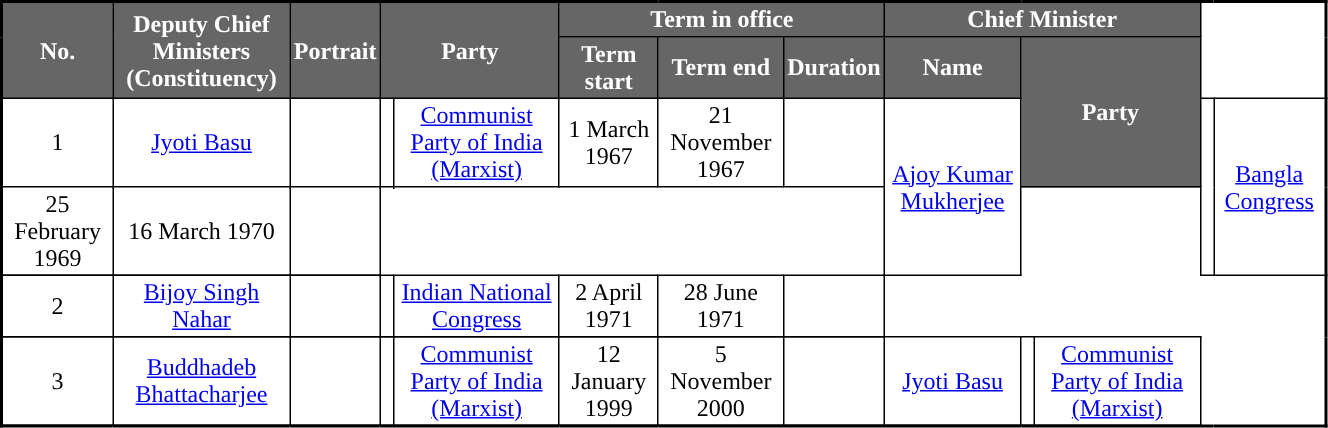<table class="sortable" style="border-collapse: collapse; border: 2px #000000 solid; font-size: x-big; font-family: verdana" width="70%" cellspacing="0" cellpadding="2" border="1">
<tr>
<th rowspan ="2" style="background-color:#666666; color:white">No.</th>
<th rowspan ="2" style="background-color:#666666; color:white">Deputy Chief Ministers<br>(Constituency)</th>
<th rowspan ="2" style="background-color:#666666; color:white">Portrait</th>
<th rowspan ="2" colspan ="2" style="background-color:#666666; color:white">Party</th>
<th colspan ="3" style="background-color:#666666; color:white">Term in office</th>
<th colspan ="3" style="background-color:#666666; color:white">Chief Minister</th>
</tr>
<tr>
<th style="background-color:#666666; color:white">Term start</th>
<th style="background-color:#666666; color:white">Term end</th>
<th style="background-color:#666666; color:white">Duration</th>
<th rowspan ="1" style="background-color:#666666; color:white">Name</th>
<th rowspan ="2" colspan ="2" style="background-color:#666666; color:white">Party</th>
</tr>
<tr style="vertical-align: middle; text-align: center;">
<td rowspan ="2">1</td>
<td rowspan ="2"><a href='#'>Jyoti Basu</a><br></td>
<td rowspan ="2"></td>
<td rowspan="2" width="4px" style="background-color: "></td>
<td rowspan ="2"><a href='#'>Communist Party of India (Marxist)</a></td>
<td>1 March 1967</td>
<td>21 November 1967</td>
<td></td>
<td rowspan ="3"><a href='#'>Ajoy Kumar Mukherjee</a></td>
<td rowspan=3 width="4px" style="background-color: "></td>
<td rowspan ="3"><a href='#'>Bangla Congress</a></td>
</tr>
<tr>
</tr>
<tr style="vertical-align: middle; text-align: center;">
<td>25 February 1969</td>
<td>16 March 1970</td>
<td></td>
</tr>
<tr>
</tr>
<tr style="vertical-align: middle; text-align: center;">
<td>2</td>
<td><a href='#'>Bijoy Singh Nahar</a><br></td>
<td></td>
<td rowspan="1" width="4px" style="background-color: "></td>
<td rowspan ="1"><a href='#'>Indian National Congress</a></td>
<td>2 April 1971</td>
<td>28 June 1971</td>
<td></td>
</tr>
<tr>
</tr>
<tr style="vertical-align: middle; text-align: center;">
<td>3</td>
<td><a href='#'>Buddhadeb Bhattacharjee</a><br></td>
<td></td>
<td rowspan="1" width="4px" style="background-color: "></td>
<td rowspan ="1"><a href='#'>Communist Party of India (Marxist)</a></td>
<td>12 January 1999</td>
<td>5 November 2000</td>
<td></td>
<td><a href='#'>Jyoti Basu</a></td>
<td width="4px" style="background-color: "></td>
<td rowspan ="1"><a href='#'>Communist Party of India (Marxist)</a></td>
</tr>
<tr>
</tr>
</table>
